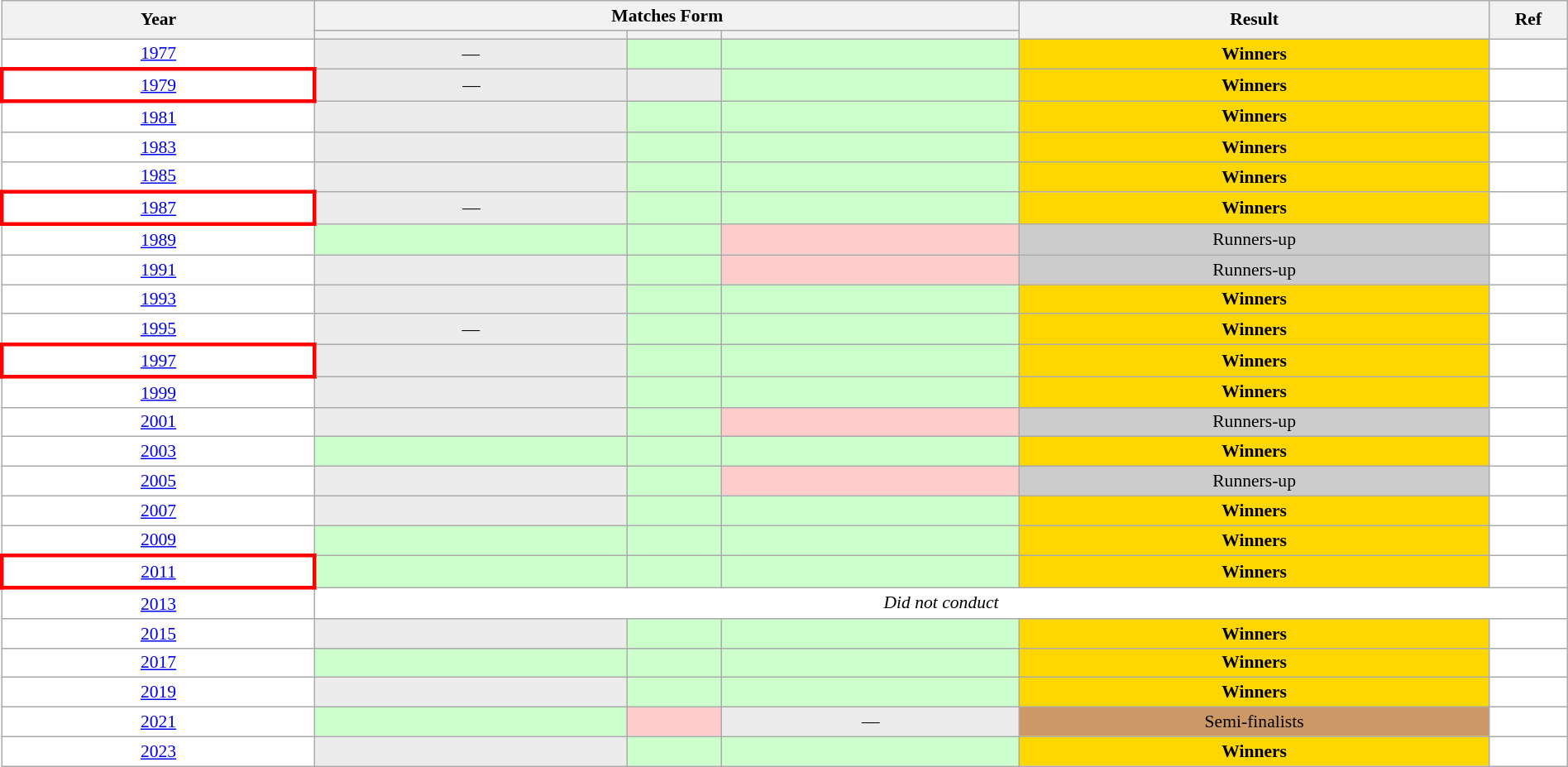<table class="wikitable" style="text-align:center; font-size:90%; background:white;" width="100%">
<tr>
<th rowspan="2" width="20%">Year</th>
<th colspan="3" width="45%">Matches Form</th>
<th rowspan="2" width="30%">Result</th>
<th rowspan="2" width="5%">Ref</th>
</tr>
<tr>
<th></th>
<th></th>
<th></th>
</tr>
<tr>
<td><a href='#'>1977</a> </td>
<td style=background:#ECECEC>—</td>
<td style=background:#CCFFCC><br></td>
<td style=background:#CCFFCC><br></td>
<td style=background:#FFD700> <strong>Winners</strong></td>
<td></td>
</tr>
<tr>
<td style="border:3px solid red;"><a href='#'>1979</a> </td>
<td style=background:#ECECEC>—</td>
<td style=background:#ECECEC></td>
<td style=background:#CCFFCC><br></td>
<td style=background:#FFD700> <strong>Winners</strong></td>
<td></td>
</tr>
<tr>
<td><a href='#'>1981</a> </td>
<td style=background:#ECECEC></td>
<td style=background:#CCFFCC><br></td>
<td style=background:#CCFFCC><br></td>
<td style=background:#FFD700> <strong>Winners</strong></td>
<td></td>
</tr>
<tr>
<td><a href='#'>1983</a> </td>
<td style=background:#ECECEC></td>
<td style=background:#CCFFCC><br></td>
<td style=background:#CCFFCC><br></td>
<td style=background:#FFD700> <strong>Winners</strong></td>
<td></td>
</tr>
<tr>
<td><a href='#'>1985</a> </td>
<td style=background:#ECECEC></td>
<td style=background:#CCFFCC><br></td>
<td style=background:#CCFFCC><br></td>
<td style=background:#FFD700> <strong>Winners</strong></td>
<td></td>
</tr>
<tr>
<td style="border:3px solid red;"><a href='#'>1987</a> </td>
<td style=background:#ECECEC>—</td>
<td style=background:#CCFFCC><br></td>
<td style=background:#CCFFCC><br></td>
<td style=background:#FFD700> <strong>Winners</strong></td>
<td></td>
</tr>
<tr>
<td><a href='#'>1989</a> </td>
<td style=background:#CCFFCC><br></td>
<td style=background:#CCFFCC><br></td>
<td style=background:#FFCCCC><br></td>
<td style=background:#CCCCCC> Runners-up</td>
<td></td>
</tr>
<tr>
<td><a href='#'>1991</a> </td>
<td style=background:#ECECEC></td>
<td style=background:#CCFFCC><br></td>
<td style=background:#FFCCCC><br></td>
<td style=background:#CCCCCC> Runners-up</td>
<td></td>
</tr>
<tr>
<td><a href='#'>1993</a> </td>
<td style=background:#ECECEC></td>
<td style=background:#CCFFCC><br></td>
<td style=background:#CCFFCC><br></td>
<td style=background:#FFD700> <strong>Winners</strong></td>
<td></td>
</tr>
<tr>
<td><a href='#'>1995</a> </td>
<td style=background:#ECECEC>—</td>
<td style=background:#CCFFCC><br></td>
<td style=background:#CCFFCC><br></td>
<td style=background:#FFD700> <strong>Winners</strong></td>
<td></td>
</tr>
<tr>
<td style="border:3px solid red;"><a href='#'>1997</a> </td>
<td style=background:#ECECEC></td>
<td style=background:#CCFFCC><br></td>
<td style=background:#CCFFCC><br></td>
<td style=background:#FFD700> <strong>Winners</strong></td>
<td></td>
</tr>
<tr>
<td><a href='#'>1999</a> </td>
<td style=background:#ECECEC></td>
<td style=background:#CCFFCC><br></td>
<td style=background:#CCFFCC><br></td>
<td style=background:#FFD700> <strong>Winners</strong></td>
<td></td>
</tr>
<tr>
<td><a href='#'>2001</a> </td>
<td style=background:#ECECEC></td>
<td style=background:#CCFFCC><br></td>
<td style=background:#FFCCCC><br></td>
<td style=background:#CCCCCC> Runners-up</td>
<td></td>
</tr>
<tr>
<td><a href='#'>2003</a> </td>
<td style=background:#CCFFCC><br></td>
<td style=background:#CCFFCC><br></td>
<td style=background:#CCFFCC><br></td>
<td style=background:#FFD700> <strong>Winners</strong></td>
<td></td>
</tr>
<tr>
<td><a href='#'>2005</a> </td>
<td style=background:#ECECEC></td>
<td style=background:#CCFFCC><br></td>
<td style=background:#FFCCCC><br></td>
<td style=background:#CCCCCC> Runners-up</td>
<td></td>
</tr>
<tr>
<td><a href='#'>2007</a> </td>
<td style=background:#ECECEC></td>
<td style=background:#CCFFCC><br></td>
<td style=background:#CCFFCC><br></td>
<td style=background:#FFD700> <strong>Winners</strong></td>
<td></td>
</tr>
<tr>
<td><a href='#'>2009</a> </td>
<td style=background:#CCFFCC><br></td>
<td style=background:#CCFFCC><br></td>
<td style=background:#CCFFCC><br></td>
<td style=background:#FFD700> <strong>Winners</strong></td>
<td></td>
</tr>
<tr>
<td style="border:3px solid red;"><a href='#'>2011</a> </td>
<td style=background:#CCFFCC><br></td>
<td style=background:#CCFFCC><br></td>
<td style=background:#CCFFCC><br></td>
<td style=background:#FFD700> <strong>Winners</strong></td>
<td></td>
</tr>
<tr>
<td><a href='#'>2013</a> </td>
<td colspan="6"><em>Did not conduct</em></td>
</tr>
<tr>
<td><a href='#'>2015</a> </td>
<td style=background:#ECECEC></td>
<td style=background:#CCFFCC><br></td>
<td style=background:#CCFFCC><br></td>
<td style=background:#FFD700> <strong>Winners</strong></td>
<td></td>
</tr>
<tr>
<td><a href='#'>2017</a> </td>
<td style=background:#CCFFCC><br></td>
<td style=background:#CCFFCC><br></td>
<td style=background:#CCFFCC><br></td>
<td style=background:#FFD700> <strong>Winners</strong></td>
<td></td>
</tr>
<tr>
<td><a href='#'>2019</a> </td>
<td style=background:#ECECEC></td>
<td style=background:#CCFFCC><br></td>
<td style=background:#CCFFCC><br></td>
<td style=background:#FFD700> <strong>Winners</strong></td>
<td></td>
</tr>
<tr>
<td><a href='#'>2021</a> </td>
<td style=background:#CCFFCC><br></td>
<td style=background:#FFCCCC><br></td>
<td style=background:#ECECEC>—</td>
<td style=background:#CC9966> Semi-finalists</td>
<td></td>
</tr>
<tr>
<td><a href='#'>2023</a> </td>
<td style=background:#ECECEC></td>
<td style=background:#CCFFCC><br></td>
<td style=background:#CCFFCC><br></td>
<td style=background:#FFD700> <strong>Winners</strong></td>
<td></td>
</tr>
</table>
